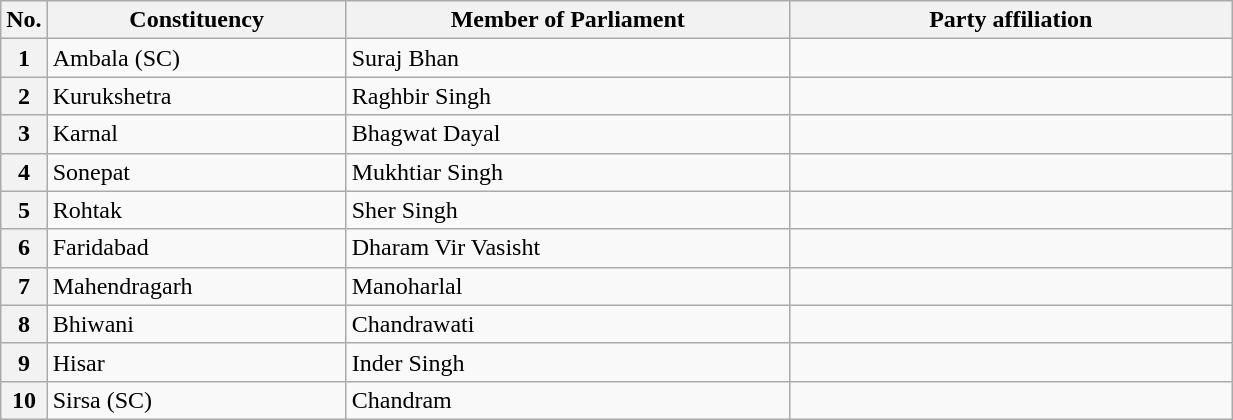<table class="wikitable sortable">
<tr style="text-align:center;">
<th>No.</th>
<th style="width:12em">Constituency</th>
<th style="width:18em">Member of Parliament</th>
<th colspan="2" style="width:18em">Party affiliation</th>
</tr>
<tr>
<th>1</th>
<td>Ambala (SC)</td>
<td>Suraj Bhan</td>
<td></td>
</tr>
<tr>
<th>2</th>
<td>Kurukshetra</td>
<td>Raghbir Singh</td>
<td></td>
</tr>
<tr>
<th>3</th>
<td>Karnal</td>
<td>Bhagwat Dayal</td>
<td></td>
</tr>
<tr>
<th>4</th>
<td>Sonepat</td>
<td>Mukhtiar Singh</td>
<td></td>
</tr>
<tr>
<th>5</th>
<td>Rohtak</td>
<td>Sher Singh</td>
<td></td>
</tr>
<tr>
<th>6</th>
<td>Faridabad</td>
<td>Dharam Vir Vasisht</td>
<td></td>
</tr>
<tr>
<th>7</th>
<td>Mahendragarh</td>
<td>Manoharlal</td>
<td></td>
</tr>
<tr>
<th>8</th>
<td>Bhiwani</td>
<td>Chandrawati</td>
<td></td>
</tr>
<tr>
<th>9</th>
<td>Hisar</td>
<td>Inder Singh</td>
<td></td>
</tr>
<tr>
<th>10</th>
<td>Sirsa (SC)</td>
<td>Chandram</td>
<td></td>
</tr>
</table>
